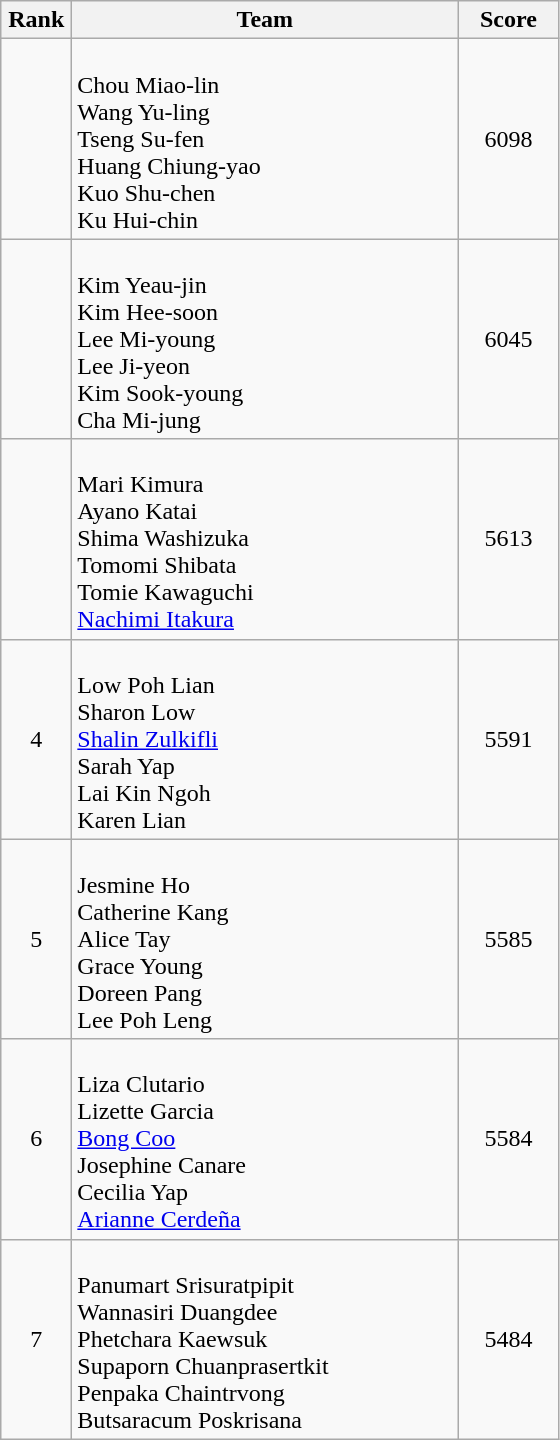<table class=wikitable style="text-align:center">
<tr>
<th width=40>Rank</th>
<th width=250>Team</th>
<th width=60>Score</th>
</tr>
<tr>
<td></td>
<td align=left><br>Chou Miao-lin<br>Wang Yu-ling<br>Tseng Su-fen<br>Huang Chiung-yao<br>Kuo Shu-chen<br>Ku Hui-chin</td>
<td>6098</td>
</tr>
<tr>
<td></td>
<td align=left><br>Kim Yeau-jin<br>Kim Hee-soon<br>Lee Mi-young<br>Lee Ji-yeon<br>Kim Sook-young<br>Cha Mi-jung</td>
<td>6045</td>
</tr>
<tr>
<td></td>
<td align=left><br>Mari Kimura<br>Ayano Katai<br>Shima Washizuka<br>Tomomi Shibata<br>Tomie Kawaguchi<br><a href='#'>Nachimi Itakura</a></td>
<td>5613</td>
</tr>
<tr>
<td>4</td>
<td align=left><br>Low Poh Lian<br>Sharon Low<br><a href='#'>Shalin Zulkifli</a><br>Sarah Yap<br>Lai Kin Ngoh<br>Karen Lian</td>
<td>5591</td>
</tr>
<tr>
<td>5</td>
<td align=left><br>Jesmine Ho<br>Catherine Kang<br>Alice Tay<br>Grace Young<br>Doreen Pang<br>Lee Poh Leng</td>
<td>5585</td>
</tr>
<tr>
<td>6</td>
<td align=left><br>Liza Clutario<br>Lizette Garcia<br><a href='#'>Bong Coo</a><br>Josephine Canare<br>Cecilia Yap<br><a href='#'>Arianne Cerdeña</a></td>
<td>5584</td>
</tr>
<tr>
<td>7</td>
<td align=left><br>Panumart Srisuratpipit<br>Wannasiri Duangdee<br>Phetchara Kaewsuk<br>Supaporn Chuanprasertkit<br>Penpaka Chaintrvong<br>Butsaracum Poskrisana</td>
<td>5484</td>
</tr>
</table>
